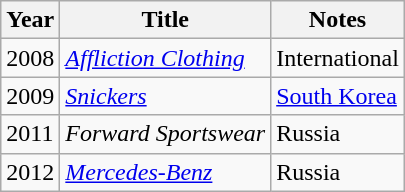<table class="wikitable sortable">
<tr>
<th>Year</th>
<th>Title</th>
<th>Notes</th>
</tr>
<tr>
<td>2008</td>
<td><em><a href='#'>Affliction Clothing</a></em></td>
<td>International</td>
</tr>
<tr>
<td>2009</td>
<td><em><a href='#'>Snickers</a></em></td>
<td><a href='#'>South Korea</a></td>
</tr>
<tr>
<td>2011</td>
<td><em>Forward Sportswear</em></td>
<td>Russia</td>
</tr>
<tr>
<td>2012</td>
<td><em><a href='#'>Mercedes-Benz</a></em></td>
<td>Russia</td>
</tr>
</table>
